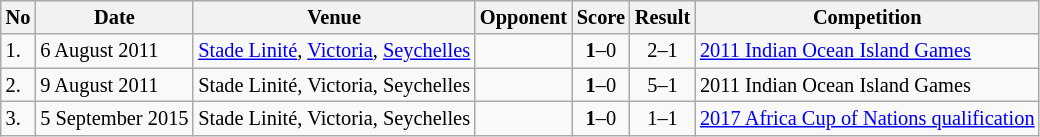<table class="wikitable" style="font-size:85%;">
<tr>
<th>No</th>
<th>Date</th>
<th>Venue</th>
<th>Opponent</th>
<th>Score</th>
<th>Result</th>
<th>Competition</th>
</tr>
<tr>
<td>1.</td>
<td>6 August 2011</td>
<td><a href='#'>Stade Linité</a>, <a href='#'>Victoria</a>, <a href='#'>Seychelles</a></td>
<td></td>
<td align=center><strong>1</strong>–0</td>
<td align=center>2–1</td>
<td><a href='#'>2011 Indian Ocean Island Games</a></td>
</tr>
<tr>
<td>2.</td>
<td>9 August 2011</td>
<td>Stade Linité, Victoria, Seychelles</td>
<td></td>
<td align=center><strong>1</strong>–0</td>
<td align=center>5–1</td>
<td>2011 Indian Ocean Island Games</td>
</tr>
<tr>
<td>3.</td>
<td>5 September 2015</td>
<td>Stade Linité, Victoria, Seychelles</td>
<td></td>
<td align=center><strong>1</strong>–0</td>
<td align=center>1–1</td>
<td><a href='#'>2017 Africa Cup of Nations qualification</a></td>
</tr>
</table>
